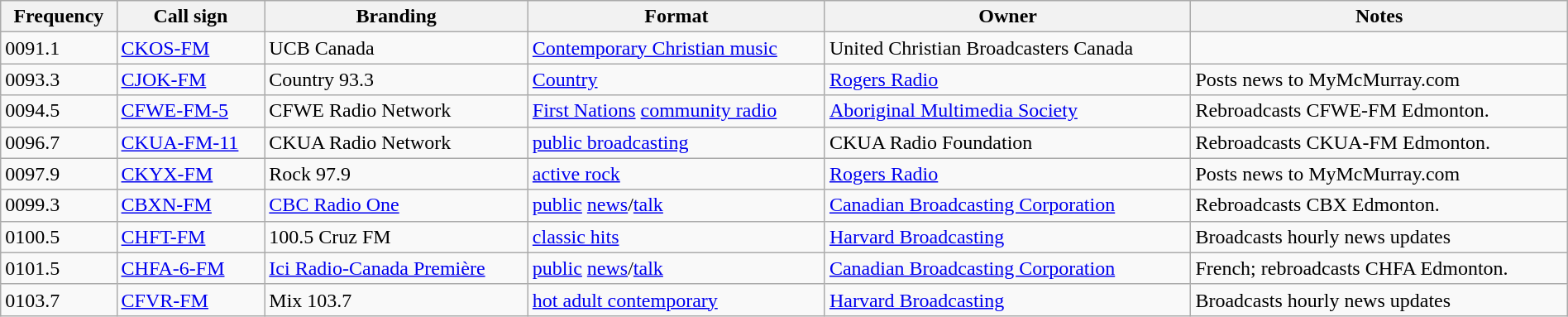<table class="wikitable sortable"  width="100%">
<tr>
<th>Frequency</th>
<th>Call sign</th>
<th>Branding</th>
<th>Format</th>
<th>Owner</th>
<th>Notes</th>
</tr>
<tr>
<td><span>00</span>91.1</td>
<td><a href='#'>CKOS-FM</a></td>
<td>UCB Canada</td>
<td><a href='#'>Contemporary Christian music</a></td>
<td>United Christian Broadcasters Canada</td>
<td></td>
</tr>
<tr>
<td><span>00</span>93.3</td>
<td><a href='#'>CJOK-FM</a></td>
<td>Country 93.3</td>
<td><a href='#'>Country</a></td>
<td><a href='#'>Rogers Radio</a></td>
<td>Posts news to MyMcMurray.com</td>
</tr>
<tr>
<td><span>00</span>94.5</td>
<td><a href='#'>CFWE-FM-5</a></td>
<td>CFWE Radio Network</td>
<td><a href='#'>First Nations</a> <a href='#'>community radio</a></td>
<td><a href='#'>Aboriginal Multimedia Society</a></td>
<td>Rebroadcasts CFWE-FM Edmonton.</td>
</tr>
<tr>
<td><span>00</span>96.7</td>
<td><a href='#'>CKUA-FM-11</a></td>
<td>CKUA Radio Network</td>
<td><a href='#'>public broadcasting</a></td>
<td>CKUA Radio Foundation</td>
<td>Rebroadcasts CKUA-FM Edmonton.</td>
</tr>
<tr>
<td><span>00</span>97.9</td>
<td><a href='#'>CKYX-FM</a></td>
<td>Rock 97.9</td>
<td><a href='#'>active rock</a></td>
<td><a href='#'>Rogers Radio</a></td>
<td>Posts news to MyMcMurray.com</td>
</tr>
<tr>
<td><span>00</span>99.3</td>
<td><a href='#'>CBXN-FM</a></td>
<td><a href='#'>CBC Radio One</a></td>
<td><a href='#'>public</a> <a href='#'>news</a>/<a href='#'>talk</a></td>
<td><a href='#'>Canadian Broadcasting Corporation</a></td>
<td>Rebroadcasts CBX Edmonton.</td>
</tr>
<tr>
<td><span>0</span>100.5</td>
<td><a href='#'>CHFT-FM</a></td>
<td>100.5 Cruz FM</td>
<td><a href='#'>classic hits</a></td>
<td><a href='#'>Harvard Broadcasting</a></td>
<td>Broadcasts hourly news updates</td>
</tr>
<tr>
<td><span>0</span>101.5</td>
<td><a href='#'>CHFA-6-FM</a></td>
<td><a href='#'>Ici Radio-Canada Première</a></td>
<td><a href='#'>public</a> <a href='#'>news</a>/<a href='#'>talk</a></td>
<td><a href='#'>Canadian Broadcasting Corporation</a></td>
<td>French; rebroadcasts CHFA Edmonton.</td>
</tr>
<tr>
<td><span>0</span>103.7</td>
<td><a href='#'>CFVR-FM</a></td>
<td>Mix 103.7</td>
<td><a href='#'>hot adult contemporary</a></td>
<td><a href='#'>Harvard Broadcasting</a></td>
<td>Broadcasts hourly news updates</td>
</tr>
</table>
